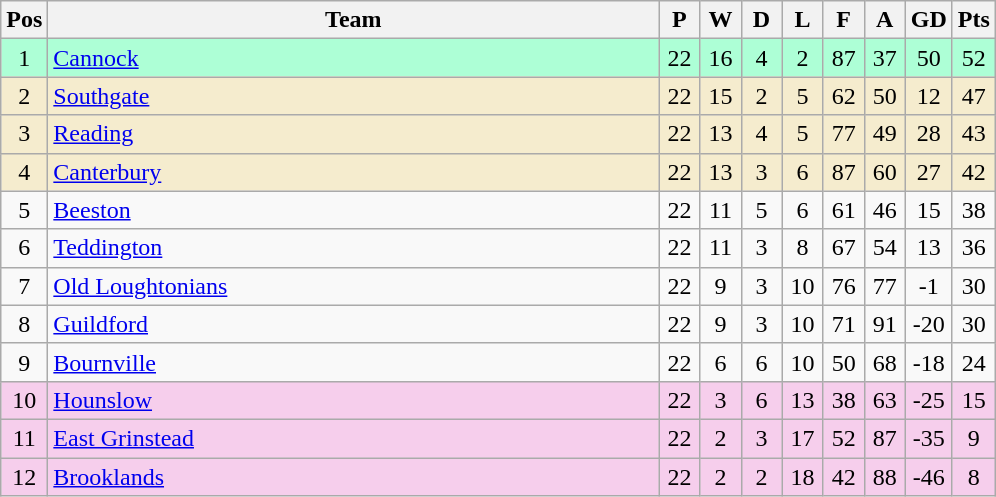<table class="wikitable" style="font-size: 100%">
<tr>
<th width=20>Pos</th>
<th width=400>Team</th>
<th width=20>P</th>
<th width=20>W</th>
<th width=20>D</th>
<th width=20>L</th>
<th width=20>F</th>
<th width=20>A</th>
<th width=20>GD</th>
<th width=20>Pts</th>
</tr>
<tr align=center style="background: #ADFFD6;">
<td>1</td>
<td align="left"><a href='#'>Cannock</a></td>
<td>22</td>
<td>16</td>
<td>4</td>
<td>2</td>
<td>87</td>
<td>37</td>
<td>50</td>
<td>52</td>
</tr>
<tr align=center style="background: #F5ECCE;">
<td>2</td>
<td align="left"><a href='#'>Southgate</a></td>
<td>22</td>
<td>15</td>
<td>2</td>
<td>5</td>
<td>62</td>
<td>50</td>
<td>12</td>
<td>47</td>
</tr>
<tr align=center style="background: #F5ECCE;">
<td>3</td>
<td align="left"><a href='#'>Reading</a></td>
<td>22</td>
<td>13</td>
<td>4</td>
<td>5</td>
<td>77</td>
<td>49</td>
<td>28</td>
<td>43</td>
</tr>
<tr align=center style="background: #F5ECCE;">
<td>4</td>
<td align="left"><a href='#'>Canterbury</a></td>
<td>22</td>
<td>13</td>
<td>3</td>
<td>6</td>
<td>87</td>
<td>60</td>
<td>27</td>
<td>42</td>
</tr>
<tr align=center>
<td>5</td>
<td align="left"><a href='#'>Beeston</a></td>
<td>22</td>
<td>11</td>
<td>5</td>
<td>6</td>
<td>61</td>
<td>46</td>
<td>15</td>
<td>38</td>
</tr>
<tr align=center>
<td>6</td>
<td align="left"><a href='#'>Teddington</a></td>
<td>22</td>
<td>11</td>
<td>3</td>
<td>8</td>
<td>67</td>
<td>54</td>
<td>13</td>
<td>36</td>
</tr>
<tr align=center>
<td>7</td>
<td align="left"><a href='#'>Old Loughtonians</a></td>
<td>22</td>
<td>9</td>
<td>3</td>
<td>10</td>
<td>76</td>
<td>77</td>
<td>-1</td>
<td>30</td>
</tr>
<tr align=center>
<td>8</td>
<td align="left"><a href='#'>Guildford</a></td>
<td>22</td>
<td>9</td>
<td>3</td>
<td>10</td>
<td>71</td>
<td>91</td>
<td>-20</td>
<td>30</td>
</tr>
<tr align=center>
<td>9</td>
<td align="left"><a href='#'>Bournville</a></td>
<td>22</td>
<td>6</td>
<td>6</td>
<td>10</td>
<td>50</td>
<td>68</td>
<td>-18</td>
<td>24</td>
</tr>
<tr align=center style="background: #F6CEEC;">
<td>10</td>
<td align="left"><a href='#'>Hounslow</a></td>
<td>22</td>
<td>3</td>
<td>6</td>
<td>13</td>
<td>38</td>
<td>63</td>
<td>-25</td>
<td>15</td>
</tr>
<tr align=center style="background: #F6CEEC;">
<td>11</td>
<td align="left"><a href='#'>East Grinstead</a></td>
<td>22</td>
<td>2</td>
<td>3</td>
<td>17</td>
<td>52</td>
<td>87</td>
<td>-35</td>
<td>9</td>
</tr>
<tr align=center style="background: #F6CEEC;">
<td>12</td>
<td align="left"><a href='#'>Brooklands</a></td>
<td>22</td>
<td>2</td>
<td>2</td>
<td>18</td>
<td>42</td>
<td>88</td>
<td>-46</td>
<td>8</td>
</tr>
</table>
